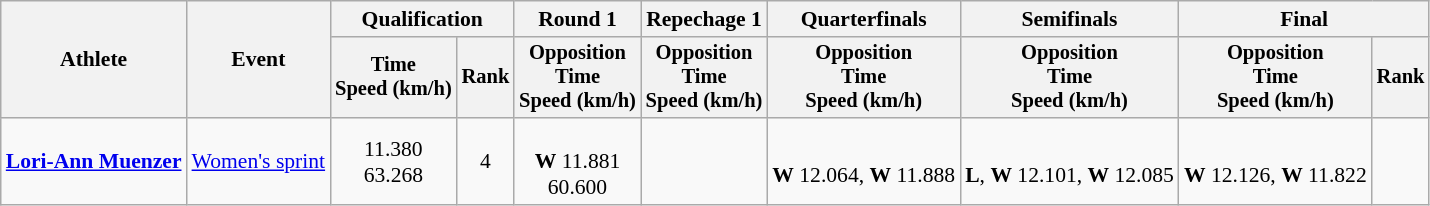<table class="wikitable" style="font-size:90%">
<tr>
<th rowspan="2">Athlete</th>
<th rowspan="2">Event</th>
<th colspan=2>Qualification</th>
<th>Round 1</th>
<th>Repechage 1</th>
<th>Quarterfinals</th>
<th>Semifinals</th>
<th colspan=2>Final</th>
</tr>
<tr style="font-size:95%">
<th>Time<br>Speed (km/h)</th>
<th>Rank</th>
<th>Opposition<br>Time<br>Speed (km/h)</th>
<th>Opposition<br>Time<br>Speed (km/h)</th>
<th>Opposition<br>Time<br>Speed (km/h)</th>
<th>Opposition<br>Time<br>Speed (km/h)</th>
<th>Opposition<br>Time<br>Speed (km/h)</th>
<th>Rank</th>
</tr>
<tr align=center>
<td align=left><strong><a href='#'>Lori-Ann Muenzer</a></strong></td>
<td align=left><a href='#'>Women's sprint</a></td>
<td>11.380<br>63.268</td>
<td>4</td>
<td><br><strong>W</strong> 11.881<br>60.600</td>
<td></td>
<td><br><strong>W</strong> 12.064, <strong>W</strong> 11.888</td>
<td><br><strong>L</strong>, <strong>W</strong> 12.101, <strong>W</strong> 12.085</td>
<td><br><strong>W</strong> 12.126, <strong>W</strong> 11.822</td>
<td></td>
</tr>
</table>
